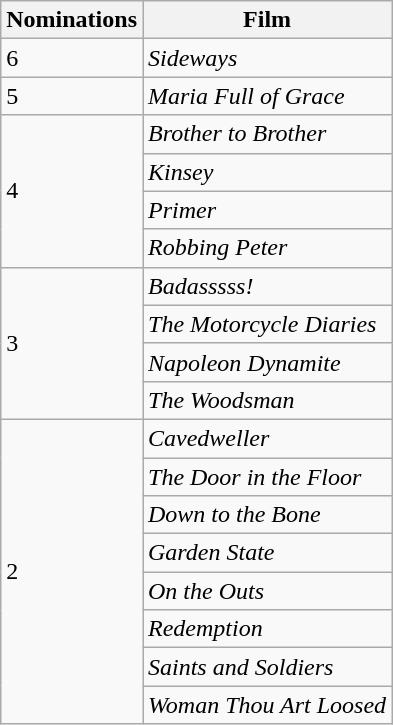<table class="wikitable">
<tr>
<th>Nominations</th>
<th>Film</th>
</tr>
<tr>
<td>6</td>
<td><em>Sideways</em></td>
</tr>
<tr>
<td>5</td>
<td><em>Maria Full of Grace</em></td>
</tr>
<tr>
<td rowspan="4">4</td>
<td><em>Brother to Brother</em></td>
</tr>
<tr>
<td><em>Kinsey</em></td>
</tr>
<tr>
<td><em>Primer</em></td>
</tr>
<tr>
<td><em>Robbing Peter</em></td>
</tr>
<tr>
<td rowspan="4">3</td>
<td><em>Badasssss!</em></td>
</tr>
<tr>
<td><em>The Motorcycle Diaries</em></td>
</tr>
<tr>
<td><em>Napoleon Dynamite</em></td>
</tr>
<tr>
<td><em>The Woodsman</em></td>
</tr>
<tr>
<td rowspan="8">2</td>
<td><em>Cavedweller</em></td>
</tr>
<tr>
<td><em>The Door in the Floor</em></td>
</tr>
<tr>
<td><em>Down to the Bone</em></td>
</tr>
<tr>
<td><em>Garden State</em></td>
</tr>
<tr>
<td><em>On the Outs</em></td>
</tr>
<tr>
<td><em>Redemption</em></td>
</tr>
<tr>
<td><em>Saints and Soldiers</em></td>
</tr>
<tr>
<td><em>Woman Thou Art Loosed</em></td>
</tr>
</table>
